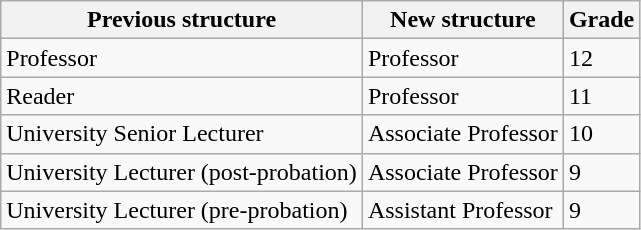<table class="wikitable">
<tr>
<th>Previous structure</th>
<th>New structure</th>
<th>Grade</th>
</tr>
<tr>
<td>Professor</td>
<td>Professor</td>
<td>12</td>
</tr>
<tr>
<td>Reader</td>
<td>Professor</td>
<td>11</td>
</tr>
<tr>
<td>University Senior Lecturer</td>
<td>Associate Professor</td>
<td>10</td>
</tr>
<tr>
<td>University Lecturer (post‑probation)</td>
<td>Associate Professor</td>
<td>9</td>
</tr>
<tr>
<td>University Lecturer (pre‑probation)</td>
<td>Assistant Professor</td>
<td>9</td>
</tr>
</table>
